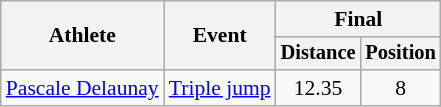<table class=wikitable style="font-size:90%">
<tr>
<th rowspan="2">Athlete</th>
<th rowspan="2">Event</th>
<th colspan="2">Final</th>
</tr>
<tr style="font-size:95%">
<th>Distance</th>
<th>Position</th>
</tr>
<tr align=center>
<td align=left><a href='#'>Pascale Delaunay</a></td>
<td align=left><a href='#'>Triple jump</a></td>
<td>12.35</td>
<td>8</td>
</tr>
</table>
